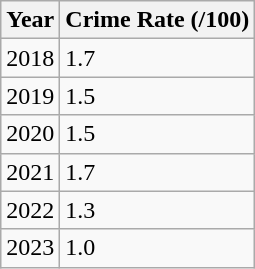<table class="wikitable">
<tr>
<th>Year</th>
<th>Crime Rate (/100)</th>
</tr>
<tr>
<td>2018</td>
<td>1.7</td>
</tr>
<tr>
<td>2019</td>
<td>1.5</td>
</tr>
<tr>
<td>2020</td>
<td>1.5</td>
</tr>
<tr>
<td>2021</td>
<td>1.7</td>
</tr>
<tr>
<td>2022</td>
<td>1.3</td>
</tr>
<tr>
<td>2023</td>
<td>1.0</td>
</tr>
</table>
